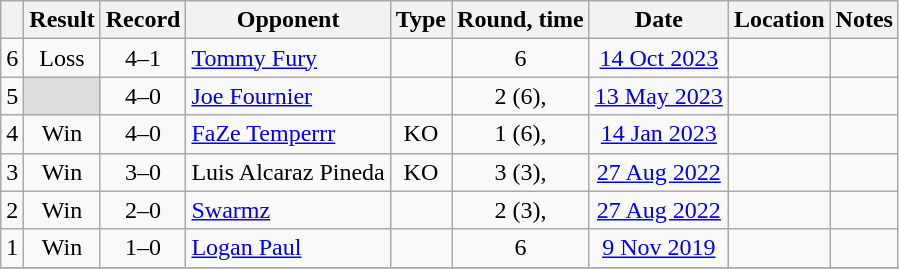<table class="wikitable" style="text-align:center">
<tr>
<th></th>
<th>Result</th>
<th>Record</th>
<th>Opponent</th>
<th>Type</th>
<th>Round, time</th>
<th>Date</th>
<th>Location</th>
<th>Notes</th>
</tr>
<tr>
<td>6</td>
<td>Loss</td>
<td>4–1 </td>
<td align=left><a href='#'>Tommy Fury</a></td>
<td></td>
<td>6</td>
<td><a href='#'>14 Oct 2023</a></td>
<td align=left></td>
<td style="text-align:left;"></td>
</tr>
<tr>
<td>5</td>
<td style="background:#DDD"></td>
<td>4–0 </td>
<td style="text-align:left;"><a href='#'>Joe Fournier</a></td>
<td></td>
<td>2 (6), </td>
<td><a href='#'>13 May 2023</a></td>
<td style="text-align:left;"></td>
<td style="text-align:left;"></td>
</tr>
<tr>
<td>4</td>
<td>Win</td>
<td>4–0</td>
<td style="text-align:left;"><a href='#'>FaZe Temperrr</a></td>
<td>KO</td>
<td>1 (6), </td>
<td><a href='#'>14 Jan 2023</a></td>
<td style="text-align:left;"></td>
<td style="text-align:left;"></td>
</tr>
<tr>
<td>3</td>
<td>Win</td>
<td>3–0</td>
<td style="text-align:left;">Luis Alcaraz Pineda</td>
<td>KO</td>
<td>3 (3), </td>
<td><a href='#'>27 Aug 2022</a></td>
<td style="text-align:left;"></td>
<td style="text-align:left;"></td>
</tr>
<tr>
<td>2</td>
<td>Win</td>
<td>2–0</td>
<td style="text-align:left;"><a href='#'>Swarmz</a></td>
<td></td>
<td>2 (3), </td>
<td><a href='#'>27 Aug 2022</a></td>
<td style="text-align:left;"></td>
<td style="text-align:left;"></td>
</tr>
<tr>
<td>1</td>
<td>Win</td>
<td>1–0</td>
<td style="text-align:left;"><a href='#'>Logan Paul</a></td>
<td></td>
<td>6</td>
<td><a href='#'>9 Nov 2019</a></td>
<td style="text-align:left;"></td>
<td></td>
</tr>
<tr>
</tr>
</table>
